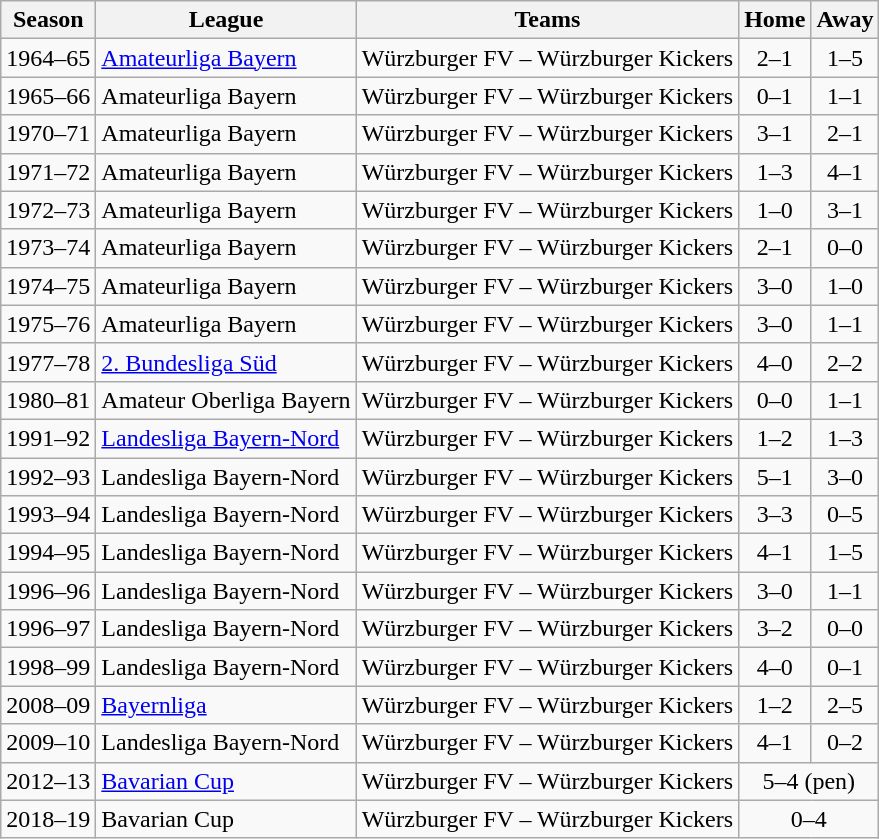<table class="wikitable">
<tr>
<th>Season</th>
<th>League</th>
<th>Teams</th>
<th>Home</th>
<th>Away</th>
</tr>
<tr>
<td align="left">1964–65</td>
<td align="left"><a href='#'>Amateurliga Bayern</a></td>
<td align="left">Würzburger FV – Würzburger Kickers</td>
<td align="center">2–1</td>
<td align="center">1–5</td>
</tr>
<tr>
<td align="left">1965–66</td>
<td align="left">Amateurliga Bayern</td>
<td align="left">Würzburger FV – Würzburger Kickers</td>
<td align="center">0–1</td>
<td align="center">1–1</td>
</tr>
<tr>
<td align="left">1970–71</td>
<td align="left">Amateurliga Bayern</td>
<td align="left">Würzburger FV – Würzburger Kickers</td>
<td align="center">3–1</td>
<td align="center">2–1</td>
</tr>
<tr>
<td align="left">1971–72</td>
<td align="left">Amateurliga Bayern</td>
<td align="left">Würzburger FV – Würzburger Kickers</td>
<td align="center">1–3</td>
<td align="center">4–1</td>
</tr>
<tr>
<td align="left">1972–73</td>
<td align="left">Amateurliga Bayern</td>
<td align="left">Würzburger FV – Würzburger Kickers</td>
<td align="center">1–0</td>
<td align="center">3–1</td>
</tr>
<tr>
<td align="left">1973–74</td>
<td align="left">Amateurliga Bayern</td>
<td align="left">Würzburger FV – Würzburger Kickers</td>
<td align="center">2–1</td>
<td align="center">0–0</td>
</tr>
<tr>
<td align="left">1974–75</td>
<td align="left">Amateurliga Bayern</td>
<td align="left">Würzburger FV – Würzburger Kickers</td>
<td align="center">3–0</td>
<td align="center">1–0</td>
</tr>
<tr>
<td align="left">1975–76</td>
<td align="left">Amateurliga Bayern</td>
<td align="left">Würzburger FV – Würzburger Kickers</td>
<td align="center">3–0</td>
<td align="center">1–1</td>
</tr>
<tr>
<td align="left">1977–78</td>
<td align="left"><a href='#'>2. Bundesliga Süd</a></td>
<td align="left">Würzburger FV – Würzburger Kickers</td>
<td align="center">4–0</td>
<td align="center">2–2</td>
</tr>
<tr>
<td align="left">1980–81</td>
<td align="left">Amateur Oberliga Bayern</td>
<td align="left">Würzburger FV – Würzburger Kickers</td>
<td align="center">0–0</td>
<td align="center">1–1</td>
</tr>
<tr>
<td align="left">1991–92</td>
<td align="left"><a href='#'>Landesliga Bayern-Nord</a></td>
<td align="left">Würzburger FV – Würzburger Kickers</td>
<td align="center">1–2</td>
<td align="center">1–3</td>
</tr>
<tr>
<td align="left">1992–93</td>
<td align="left">Landesliga Bayern-Nord</td>
<td align="left">Würzburger FV – Würzburger Kickers</td>
<td align="center">5–1</td>
<td align="center">3–0</td>
</tr>
<tr>
<td align="left">1993–94</td>
<td align="left">Landesliga Bayern-Nord</td>
<td align="left">Würzburger FV – Würzburger Kickers</td>
<td align="center">3–3</td>
<td align="center">0–5</td>
</tr>
<tr>
<td align="left">1994–95</td>
<td align="left">Landesliga Bayern-Nord</td>
<td align="left">Würzburger FV – Würzburger Kickers</td>
<td align="center">4–1</td>
<td align="center">1–5</td>
</tr>
<tr>
<td align="left">1996–96</td>
<td align="left">Landesliga Bayern-Nord</td>
<td align="left">Würzburger FV – Würzburger Kickers</td>
<td align="center">3–0</td>
<td align="center">1–1</td>
</tr>
<tr>
<td align="left">1996–97</td>
<td align="left">Landesliga Bayern-Nord</td>
<td align="left">Würzburger FV – Würzburger Kickers</td>
<td align="center">3–2</td>
<td align="center">0–0</td>
</tr>
<tr>
<td align="left">1998–99</td>
<td align="left">Landesliga Bayern-Nord</td>
<td align="left">Würzburger FV – Würzburger Kickers</td>
<td align="center">4–0</td>
<td align="center">0–1</td>
</tr>
<tr>
<td align="left">2008–09</td>
<td align="left"><a href='#'>Bayernliga</a></td>
<td align="left">Würzburger FV – Würzburger Kickers</td>
<td align="center">1–2</td>
<td align="center">2–5</td>
</tr>
<tr>
<td align="left">2009–10</td>
<td align="left">Landesliga Bayern-Nord</td>
<td align="left">Würzburger FV – Würzburger Kickers</td>
<td align="center">4–1</td>
<td align="center">0–2</td>
</tr>
<tr>
<td align="left">2012–13</td>
<td align="left"><a href='#'>Bavarian Cup</a></td>
<td align="left">Würzburger FV – Würzburger Kickers</td>
<td align="center" colspan="2">5–4 (pen)</td>
</tr>
<tr>
<td align="left">2018–19</td>
<td align="left">Bavarian Cup</td>
<td align="left">Würzburger FV – Würzburger Kickers</td>
<td align="center" colspan="2">0–4</td>
</tr>
</table>
